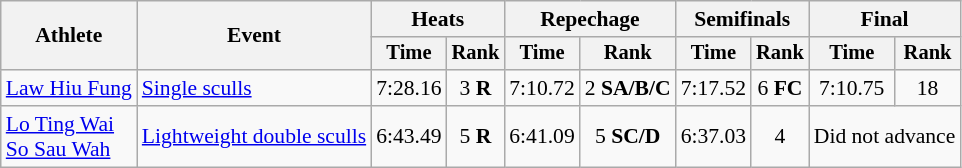<table class="wikitable" style="font-size:90%;">
<tr>
<th rowspan="2">Athlete</th>
<th rowspan="2">Event</th>
<th colspan="2">Heats</th>
<th colspan="2">Repechage</th>
<th colspan="2">Semifinals</th>
<th colspan="2">Final</th>
</tr>
<tr style="font-size:95%">
<th>Time</th>
<th>Rank</th>
<th>Time</th>
<th>Rank</th>
<th>Time</th>
<th>Rank</th>
<th>Time</th>
<th>Rank</th>
</tr>
<tr align=center>
<td align=left><a href='#'>Law Hiu Fung</a></td>
<td align=left><a href='#'>Single sculls</a></td>
<td>7:28.16</td>
<td>3 <strong>R</strong></td>
<td>7:10.72</td>
<td>2 <strong>SA/B/C</strong></td>
<td>7:17.52</td>
<td>6 <strong>FC</strong></td>
<td>7:10.75</td>
<td>18</td>
</tr>
<tr align=center>
<td align=left><a href='#'>Lo Ting Wai</a><br><a href='#'>So Sau Wah</a></td>
<td align=left><a href='#'>Lightweight double sculls</a></td>
<td>6:43.49</td>
<td>5 <strong>R</strong></td>
<td>6:41.09</td>
<td>5 <strong>SC/D</strong></td>
<td>6:37.03</td>
<td>4</td>
<td colspan=2>Did not advance</td>
</tr>
</table>
